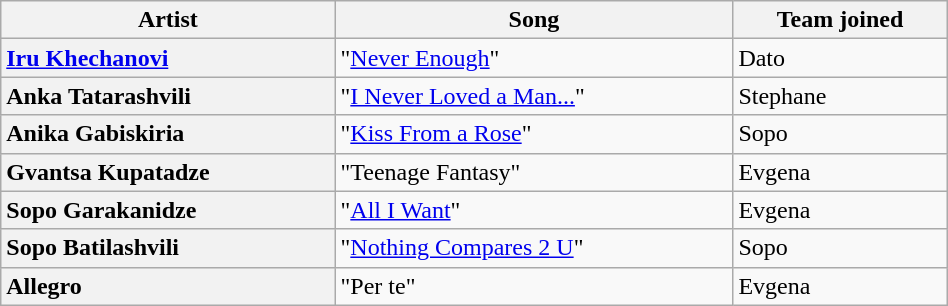<table class="sortable wikitable plainrowheaders" style="margin: 1em auto 1em auto; text-align:left; width:50%">
<tr>
<th scope="col">Artist</th>
<th scope="col">Song</th>
<th scope="col">Team joined</th>
</tr>
<tr>
<th scope="row" style="text-align:left"><a href='#'>Iru Khechanovi</a></th>
<td>"<a href='#'>Never Enough</a>"</td>
<td>Dato</td>
</tr>
<tr>
<th scope="row" style="text-align:left">Anka Tatarashvili</th>
<td>"<a href='#'>I Never Loved a Man...</a>"</td>
<td>Stephane</td>
</tr>
<tr>
<th scope="row" style="text-align:left">Anika Gabiskiria</th>
<td>"<a href='#'>Kiss From a Rose</a>"</td>
<td>Sopo</td>
</tr>
<tr>
<th scope="row" style="text-align:left">Gvantsa Kupatadze</th>
<td>"Teenage Fantasy"</td>
<td>Evgena</td>
</tr>
<tr>
<th scope="row" style="text-align:left">Sopo Garakanidze</th>
<td>"<a href='#'>All I Want</a>"</td>
<td>Evgena</td>
</tr>
<tr>
<th scope="row" style="text-align:left">Sopo Batilashvili</th>
<td>"<a href='#'>Nothing Compares 2 U</a>"</td>
<td>Sopo</td>
</tr>
<tr>
<th scope="row" style="text-align:left">Allegro</th>
<td>"Per te"</td>
<td>Evgena</td>
</tr>
</table>
